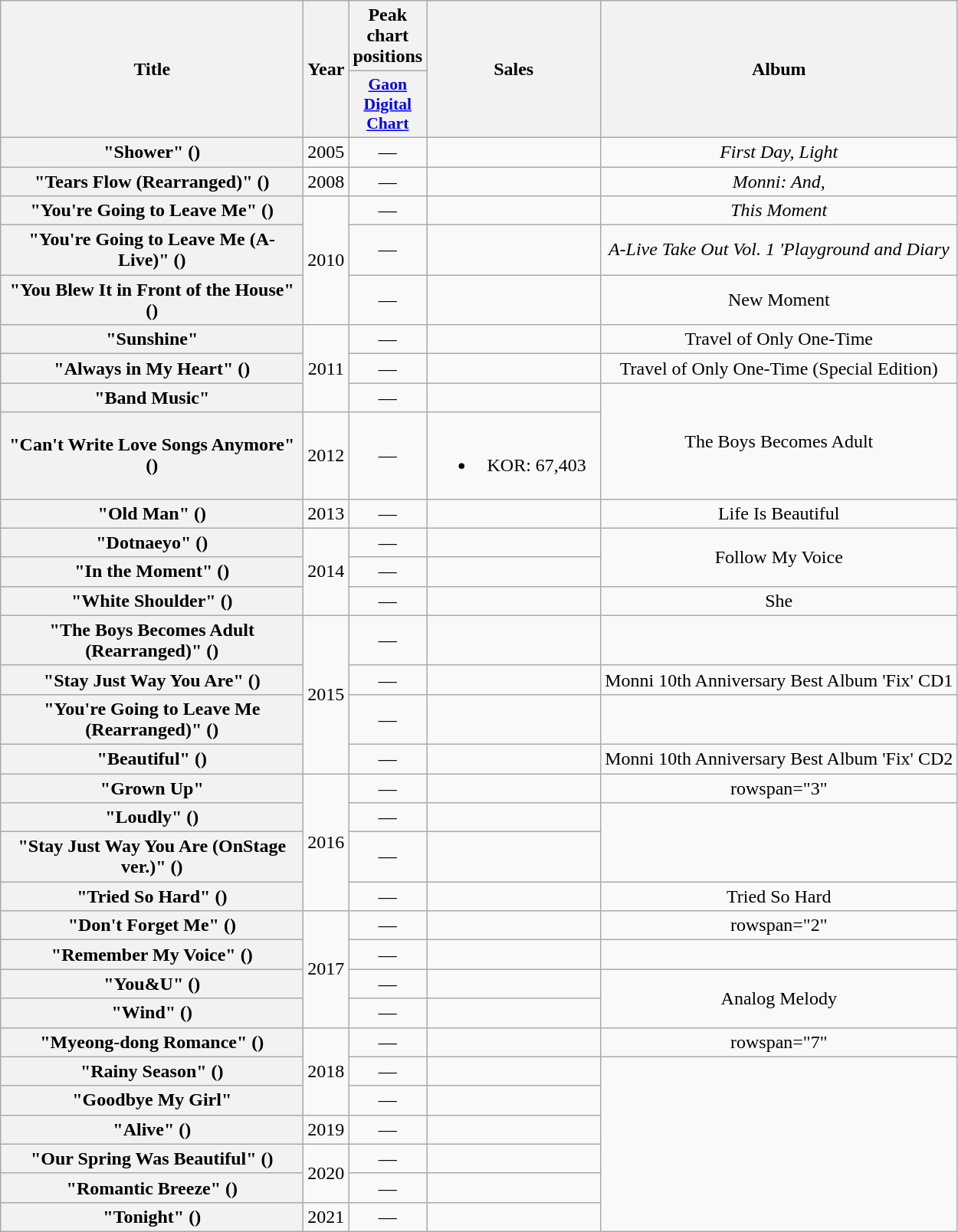<table class="wikitable plainrowheaders" style="text-align:center;" border="1">
<tr>
<th scope="col" rowspan="2" style="width:16em;">Title</th>
<th scope="col" rowspan="2">Year</th>
<th scope="col">Peak chart positions</th>
<th scope="col" rowspan="2" style="width:9em;">Sales</th>
<th scope="col" rowspan="2">Album</th>
</tr>
<tr>
<th scope="col" style="width:3em;font-size:90%;"><a href='#'>Gaon Digital Chart</a><br></th>
</tr>
<tr>
<th scope="row">"Shower" ()</th>
<td>2005</td>
<td>—</td>
<td></td>
<td><em>First Day, Light</em></td>
</tr>
<tr>
<th scope="row">"Tears Flow (Rearranged)" ()</th>
<td>2008</td>
<td>—</td>
<td></td>
<td><em>Monni: And,</em></td>
</tr>
<tr>
<th scope="row">"You're Going to Leave Me" ()</th>
<td rowspan="3">2010</td>
<td>—</td>
<td></td>
<td><em>This Moment</em></td>
</tr>
<tr>
<th scope="row">"You're Going to Leave Me (A-Live)" ()</th>
<td>—</td>
<td></td>
<td><em>A-Live Take Out Vol. 1 'Playground and Diary<strong></td>
</tr>
<tr>
<th scope="row">"You Blew It in Front of the House" ()</th>
<td>—</td>
<td></td>
<td></em>New Moment<em></td>
</tr>
<tr>
<th scope="row">"Sunshine"</th>
<td rowspan="3">2011</td>
<td>—</td>
<td></td>
<td></em>Travel of Only One-Time<em></td>
</tr>
<tr>
<th scope="row">"Always in My Heart" ()</th>
<td>—</td>
<td></td>
<td></em>Travel of Only One-Time (Special Edition)<em></td>
</tr>
<tr>
<th scope="row">"Band Music"</th>
<td>—</td>
<td></td>
<td rowspan="2"></em>The Boys Becomes Adult<em></td>
</tr>
<tr>
<th scope="row">"Can't Write Love Songs Anymore" ()</th>
<td>2012</td>
<td>—</td>
<td><br><ul><li>KOR: 67,403</li></ul></td>
</tr>
<tr>
<th scope="row">"Old Man" ()</th>
<td>2013</td>
<td>—</td>
<td></td>
<td></em>Life Is Beautiful<em></td>
</tr>
<tr>
<th scope="row">"Dotnaeyo" ()</th>
<td rowspan="3">2014</td>
<td>—</td>
<td></td>
<td rowspan="2"></em>Follow My Voice<em></td>
</tr>
<tr>
<th scope="row">"In the Moment" ()</th>
<td>—</td>
<td></td>
</tr>
<tr>
<th scope="row">"White Shoulder" ()</th>
<td>—</td>
<td></td>
<td></em>She<em></td>
</tr>
<tr>
<th scope="row">"The Boys Becomes Adult (Rearranged)" ()</th>
<td rowspan="4">2015</td>
<td>—</td>
<td></td>
<td></td>
</tr>
<tr>
<th scope="row">"Stay Just Way You Are" ()</th>
<td>—</td>
<td></td>
<td></em>Monni 10th Anniversary Best Album 'Fix' CD1<em></td>
</tr>
<tr>
<th scope="row">"You're Going to Leave Me (Rearranged)" ()</th>
<td>—</td>
<td></td>
<td></td>
</tr>
<tr>
<th scope="row">"Beautiful" ()</th>
<td>—</td>
<td></td>
<td></em>Monni 10th Anniversary Best Album 'Fix' CD2<em></td>
</tr>
<tr>
<th scope="row">"Grown Up"</th>
<td rowspan="4">2016</td>
<td>—</td>
<td></td>
<td>rowspan="3" </td>
</tr>
<tr>
<th scope="row">"Loudly" ()</th>
<td>—</td>
<td></td>
</tr>
<tr>
<th scope="row">"Stay Just Way You Are (OnStage ver.)" ()</th>
<td>—</td>
<td></td>
</tr>
<tr>
<th scope="row">"Tried So Hard" ()</th>
<td>—</td>
<td></td>
<td></em>Tried So Hard<em></td>
</tr>
<tr>
<th scope="row">"Don't Forget Me" ()</th>
<td rowspan="4">2017</td>
<td>—</td>
<td></td>
<td>rowspan="2" </td>
</tr>
<tr>
<th scope="row">"Remember My Voice" ()</th>
<td>—</td>
<td></td>
</tr>
<tr>
<th scope="row">"You&U" ()</th>
<td>—</td>
<td></td>
<td rowspan="2"></em>Analog Melody<em></td>
</tr>
<tr>
<th scope="row">"Wind" ()</th>
<td>—</td>
<td></td>
</tr>
<tr>
<th scope="row">"Myeong-dong Romance" ()</th>
<td rowspan="3">2018</td>
<td>—</td>
<td></td>
<td>rowspan="7" </td>
</tr>
<tr>
<th scope="row">"Rainy Season" ()</th>
<td>—</td>
<td></td>
</tr>
<tr>
<th scope="row">"Goodbye My Girl"</th>
<td>—</td>
<td></td>
</tr>
<tr>
<th scope="row">"Alive" ()</th>
<td>2019</td>
<td>—</td>
<td></td>
</tr>
<tr>
<th scope="row">"Our Spring Was Beautiful" ()</th>
<td rowspan="2">2020</td>
<td>—</td>
<td></td>
</tr>
<tr>
<th scope="row">"Romantic Breeze" ()</th>
<td>—</td>
<td></td>
</tr>
<tr>
<th scope="row">"Tonight" ()</th>
<td>2021</td>
<td>—</td>
<td></td>
</tr>
</table>
